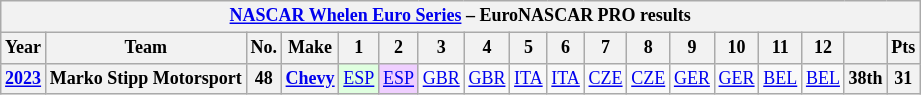<table class="wikitable" style="text-align:center; font-size:75%">
<tr>
<th colspan=21><a href='#'>NASCAR Whelen Euro Series</a> – EuroNASCAR PRO results</th>
</tr>
<tr>
<th>Year</th>
<th>Team</th>
<th>No.</th>
<th>Make</th>
<th>1</th>
<th>2</th>
<th>3</th>
<th>4</th>
<th>5</th>
<th>6</th>
<th>7</th>
<th>8</th>
<th>9</th>
<th>10</th>
<th>11</th>
<th>12</th>
<th></th>
<th>Pts</th>
</tr>
<tr>
<th><a href='#'>2023</a></th>
<th>Marko Stipp Motorsport</th>
<th>48</th>
<th><a href='#'>Chevy</a></th>
<td style="background-color:#DFFFDF"><a href='#'>ESP</a><br></td>
<td style="background-color:#EFCFFF"><a href='#'>ESP</a><br></td>
<td style="background-color:#"><a href='#'>GBR</a><br></td>
<td style="background-color:#"><a href='#'>GBR</a><br></td>
<td style="background-color:#"><a href='#'>ITA</a><br></td>
<td style="background-color:#"><a href='#'>ITA</a><br></td>
<td style="background-color:#"><a href='#'>CZE</a><br></td>
<td style="background-color:#"><a href='#'>CZE</a><br></td>
<td style="background-color:#"><a href='#'>GER</a><br></td>
<td style="background-color:#"><a href='#'>GER</a><br></td>
<td style="background-color:#"><a href='#'>BEL</a><br></td>
<td style="background-color:#"><a href='#'>BEL</a><br></td>
<th>38th</th>
<th>31</th>
</tr>
</table>
